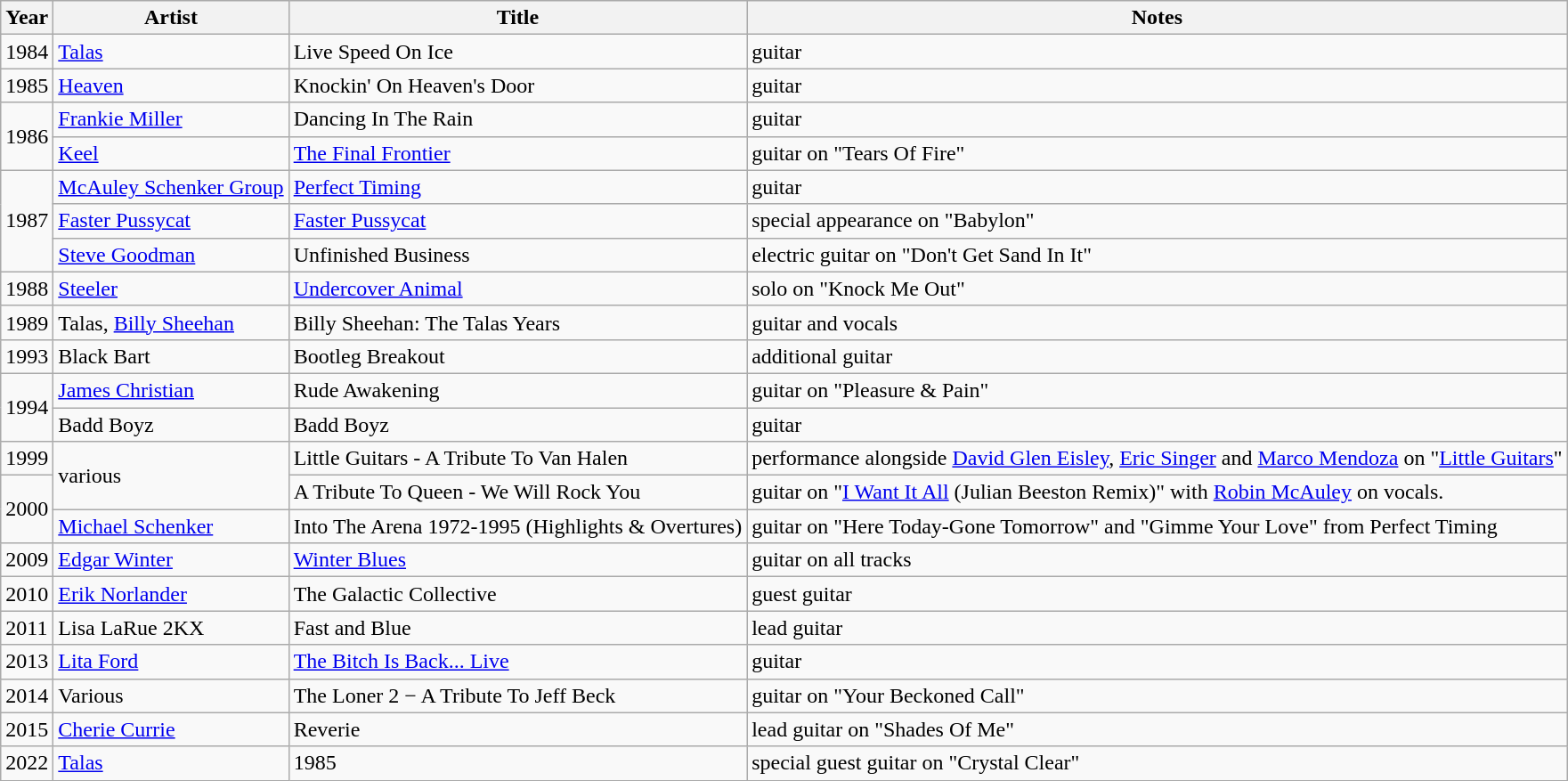<table class="wikitable sortable">
<tr>
<th>Year</th>
<th>Artist</th>
<th>Title</th>
<th>Notes</th>
</tr>
<tr>
<td>1984</td>
<td><a href='#'>Talas</a></td>
<td>Live Speed On Ice</td>
<td>guitar</td>
</tr>
<tr>
<td>1985</td>
<td><a href='#'>Heaven</a></td>
<td>Knockin' On Heaven's Door</td>
<td>guitar</td>
</tr>
<tr>
<td rowspan="2">1986</td>
<td><a href='#'>Frankie Miller</a></td>
<td>Dancing In The Rain</td>
<td>guitar</td>
</tr>
<tr>
<td><a href='#'>Keel</a></td>
<td><a href='#'>The Final Frontier</a></td>
<td>guitar on "Tears Of Fire"</td>
</tr>
<tr>
<td rowspan="3">1987</td>
<td><a href='#'>McAuley Schenker Group</a></td>
<td><a href='#'>Perfect Timing</a></td>
<td>guitar</td>
</tr>
<tr>
<td><a href='#'>Faster Pussycat</a></td>
<td><a href='#'>Faster Pussycat</a></td>
<td>special appearance on "Babylon"</td>
</tr>
<tr>
<td><a href='#'>Steve Goodman</a></td>
<td>Unfinished Business</td>
<td>electric guitar on "Don't Get Sand In It"</td>
</tr>
<tr>
<td>1988</td>
<td><a href='#'>Steeler</a></td>
<td><a href='#'>Undercover Animal</a></td>
<td>solo on "Knock Me Out"</td>
</tr>
<tr>
<td>1989</td>
<td>Talas, <a href='#'>Billy Sheehan</a></td>
<td>Billy Sheehan: The Talas Years</td>
<td>guitar and vocals</td>
</tr>
<tr>
<td>1993</td>
<td>Black Bart</td>
<td>Bootleg Breakout</td>
<td>additional guitar</td>
</tr>
<tr>
<td rowspan="2">1994</td>
<td><a href='#'>James Christian</a></td>
<td>Rude Awakening</td>
<td>guitar on "Pleasure & Pain"</td>
</tr>
<tr>
<td>Badd Boyz</td>
<td>Badd Boyz</td>
<td>guitar</td>
</tr>
<tr>
<td>1999</td>
<td rowspan="2">various</td>
<td>Little Guitars - A Tribute To Van Halen</td>
<td>performance alongside <a href='#'>David Glen Eisley</a>, <a href='#'>Eric Singer</a> and <a href='#'>Marco Mendoza</a> on "<a href='#'>Little Guitars</a>"</td>
</tr>
<tr>
<td rowspan="2">2000</td>
<td>A Tribute To Queen - We Will Rock You</td>
<td>guitar on "<a href='#'>I Want It All</a> (Julian Beeston Remix)" with <a href='#'>Robin McAuley</a> on vocals.</td>
</tr>
<tr>
<td><a href='#'>Michael Schenker</a></td>
<td>Into The Arena 1972-1995 (Highlights & Overtures)</td>
<td>guitar on "Here Today-Gone Tomorrow" and "Gimme Your Love" from Perfect Timing</td>
</tr>
<tr>
<td>2009</td>
<td><a href='#'>Edgar Winter</a></td>
<td><a href='#'>Winter Blues</a></td>
<td>guitar on all tracks</td>
</tr>
<tr>
<td>2010</td>
<td><a href='#'>Erik Norlander</a></td>
<td>The Galactic Collective</td>
<td>guest guitar</td>
</tr>
<tr>
<td>2011</td>
<td>Lisa LaRue 2KX</td>
<td>Fast and Blue</td>
<td>lead guitar</td>
</tr>
<tr>
<td>2013</td>
<td><a href='#'>Lita Ford</a></td>
<td><a href='#'>The Bitch Is Back... Live</a></td>
<td>guitar</td>
</tr>
<tr>
<td>2014</td>
<td>Various</td>
<td>The Loner 2 − A Tribute To Jeff Beck</td>
<td>guitar on "Your Beckoned Call"</td>
</tr>
<tr>
<td>2015</td>
<td><a href='#'>Cherie Currie</a></td>
<td>Reverie</td>
<td>lead guitar on "Shades Of Me"</td>
</tr>
<tr>
<td>2022</td>
<td><a href='#'>Talas</a></td>
<td>1985</td>
<td>special guest guitar on "Crystal Clear"</td>
</tr>
</table>
